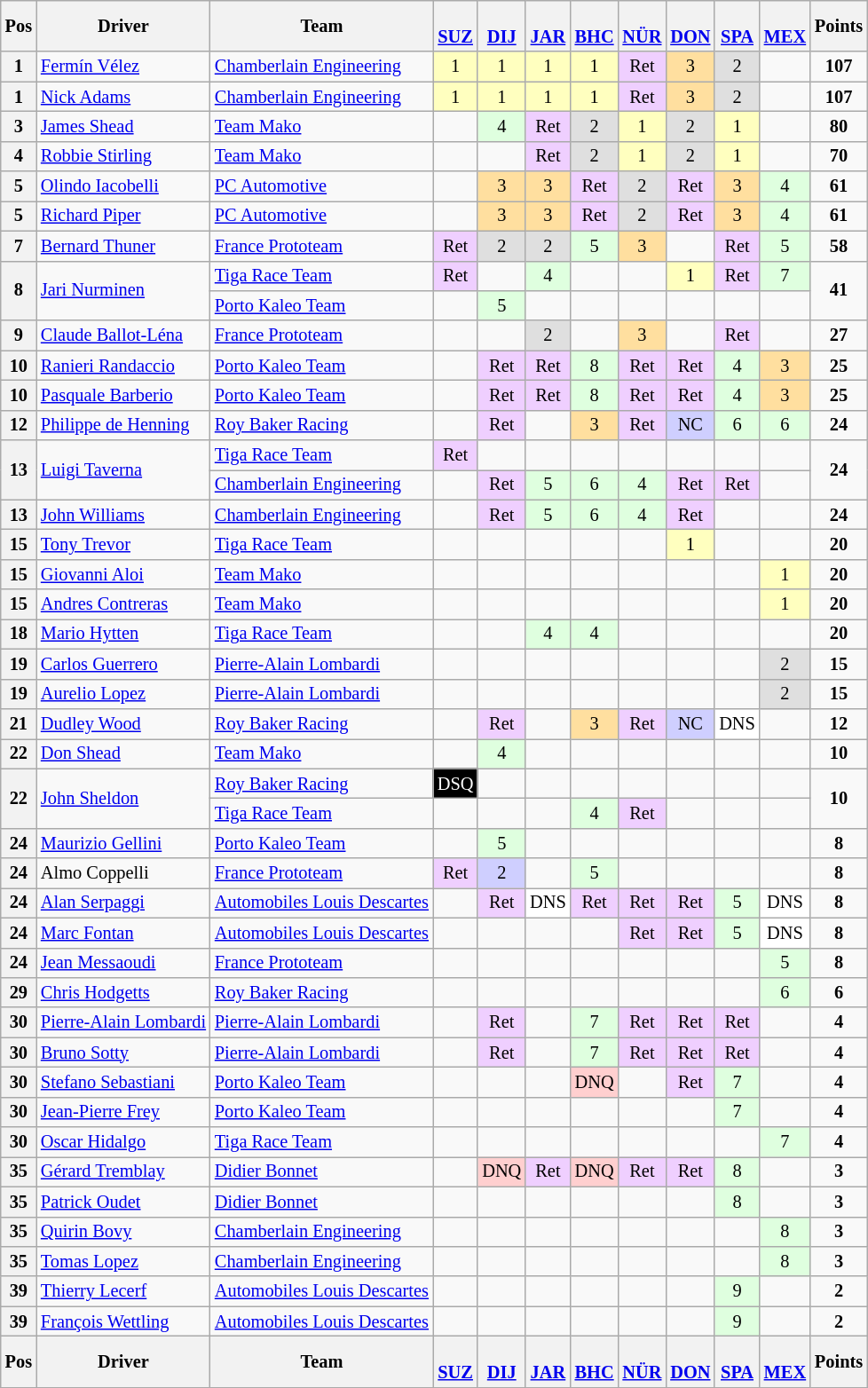<table class="wikitable" style="font-size:85%; text-align:center">
<tr>
<th valign="middle">Pos</th>
<th valign="middle">Driver</th>
<th valign="middle">Team</th>
<th><br><a href='#'>SUZ</a></th>
<th><br><a href='#'>DIJ</a></th>
<th><br><a href='#'>JAR</a></th>
<th><br><a href='#'>BHC</a></th>
<th><br><a href='#'>NÜR</a></th>
<th><br><a href='#'>DON</a></th>
<th><br><a href='#'>SPA</a></th>
<th><br><a href='#'>MEX</a></th>
<th>Points</th>
</tr>
<tr>
<th>1</th>
<td align=left> <a href='#'>Fermín Vélez</a></td>
<td align=left> <a href='#'>Chamberlain Engineering</a></td>
<td style="background:#ffffbf;">1</td>
<td style="background:#ffffbf;">1</td>
<td style="background:#ffffbf;">1</td>
<td style="background:#ffffbf;">1</td>
<td style="background:#efcfff;">Ret</td>
<td style="background:#ffdf9f;">3</td>
<td style="background:#dfdfdf;">2</td>
<td></td>
<td><strong>107</strong></td>
</tr>
<tr>
<th>1</th>
<td align=left> <a href='#'>Nick Adams</a></td>
<td align=left> <a href='#'>Chamberlain Engineering</a></td>
<td style="background:#ffffbf;">1</td>
<td style="background:#ffffbf;">1</td>
<td style="background:#ffffbf;">1</td>
<td style="background:#ffffbf;">1</td>
<td style="background:#efcfff;">Ret</td>
<td style="background:#ffdf9f;">3</td>
<td style="background:#dfdfdf;">2</td>
<td></td>
<td><strong>107</strong></td>
</tr>
<tr>
<th>3</th>
<td align=left> <a href='#'>James Shead</a></td>
<td align=left> <a href='#'>Team Mako</a></td>
<td></td>
<td style="background:#dfffdf;">4</td>
<td style="background:#efcfff;">Ret</td>
<td style="background:#dfdfdf;">2</td>
<td style="background:#ffffbf;">1</td>
<td style="background:#dfdfdf;">2</td>
<td style="background:#ffffbf;">1</td>
<td></td>
<td><strong>80</strong></td>
</tr>
<tr>
<th>4</th>
<td align=left> <a href='#'>Robbie Stirling</a></td>
<td align=left> <a href='#'>Team Mako</a></td>
<td></td>
<td></td>
<td style="background:#efcfff;">Ret</td>
<td style="background:#dfdfdf;">2</td>
<td style="background:#ffffbf;">1</td>
<td style="background:#dfdfdf;">2</td>
<td style="background:#ffffbf;">1</td>
<td></td>
<td><strong>70</strong></td>
</tr>
<tr>
<th>5</th>
<td align=left> <a href='#'>Olindo Iacobelli</a></td>
<td align=left> <a href='#'>PC Automotive</a></td>
<td></td>
<td style="background:#ffdf9f;">3</td>
<td style="background:#ffdf9f;">3</td>
<td style="background:#efcfff;">Ret</td>
<td style="background:#dfdfdf;">2</td>
<td style="background:#efcfff;">Ret</td>
<td style="background:#ffdf9f;">3</td>
<td style="background:#dfffdf;">4</td>
<td><strong>61</strong></td>
</tr>
<tr>
<th>5</th>
<td align=left> <a href='#'>Richard Piper</a></td>
<td align=left> <a href='#'>PC Automotive</a></td>
<td></td>
<td style="background:#ffdf9f;">3</td>
<td style="background:#ffdf9f;">3</td>
<td style="background:#efcfff;">Ret</td>
<td style="background:#dfdfdf;">2</td>
<td style="background:#efcfff;">Ret</td>
<td style="background:#ffdf9f;">3</td>
<td style="background:#dfffdf;">4</td>
<td><strong>61</strong></td>
</tr>
<tr>
<th>7</th>
<td align=left> <a href='#'>Bernard Thuner</a></td>
<td align=left> <a href='#'>France Prototeam</a></td>
<td style="background:#efcfff;">Ret</td>
<td style="background:#dfdfdf;">2</td>
<td style="background:#dfdfdf;">2</td>
<td style="background:#dfffdf;">5</td>
<td style="background:#ffdf9f;">3</td>
<td></td>
<td style="background:#efcfff;">Ret</td>
<td style="background:#dfffdf;">5</td>
<td><strong>58</strong></td>
</tr>
<tr>
<th rowspan=2>8</th>
<td align=left rowspan=2> <a href='#'>Jari Nurminen</a></td>
<td align=left> <a href='#'>Tiga Race Team</a></td>
<td style="background:#efcfff;">Ret</td>
<td></td>
<td style="background:#dfffdf;">4</td>
<td></td>
<td></td>
<td style="background:#ffffbf;">1</td>
<td style="background:#efcfff;">Ret</td>
<td style="background:#dfffdf;">7</td>
<td rowspan=2><strong>41</strong></td>
</tr>
<tr>
<td align=left> <a href='#'>Porto Kaleo Team</a></td>
<td></td>
<td style="background:#dfffdf;">5</td>
<td></td>
<td></td>
<td></td>
<td></td>
<td></td>
<td></td>
</tr>
<tr>
<th>9</th>
<td align=left> <a href='#'>Claude Ballot-Léna</a></td>
<td align=left> <a href='#'>France Prototeam</a></td>
<td></td>
<td></td>
<td style="background:#dfdfdf;">2</td>
<td></td>
<td style="background:#ffdf9f;">3</td>
<td></td>
<td style="background:#efcfff;">Ret</td>
<td></td>
<td><strong>27</strong></td>
</tr>
<tr>
<th>10</th>
<td align=left> <a href='#'>Ranieri Randaccio</a></td>
<td align=left> <a href='#'>Porto Kaleo Team</a></td>
<td></td>
<td style="background:#efcfff;">Ret</td>
<td style="background:#efcfff;">Ret</td>
<td style="background:#dfffdf;">8</td>
<td style="background:#efcfff;">Ret</td>
<td style="background:#efcfff;">Ret</td>
<td style="background:#dfffdf;">4</td>
<td style="background:#ffdf9f;">3</td>
<td><strong>25</strong></td>
</tr>
<tr>
<th>10</th>
<td align=left> <a href='#'>Pasquale Barberio</a></td>
<td align=left> <a href='#'>Porto Kaleo Team</a></td>
<td></td>
<td style="background:#efcfff;">Ret</td>
<td style="background:#efcfff;">Ret</td>
<td style="background:#dfffdf;">8</td>
<td style="background:#efcfff;">Ret</td>
<td style="background:#efcfff;">Ret</td>
<td style="background:#dfffdf;">4</td>
<td style="background:#ffdf9f;">3</td>
<td><strong>25</strong></td>
</tr>
<tr>
<th>12</th>
<td align=left> <a href='#'>Philippe de Henning</a></td>
<td align=left> <a href='#'>Roy Baker Racing</a></td>
<td></td>
<td style="background:#efcfff;">Ret</td>
<td></td>
<td style="background:#ffdf9f;">3</td>
<td style="background:#efcfff;">Ret</td>
<td style="background:#cfcfff;">NC</td>
<td style="background:#dfffdf;">6</td>
<td style="background:#dfffdf;">6</td>
<td><strong>24</strong></td>
</tr>
<tr>
<th rowspan=2>13</th>
<td align=left rowspan=2> <a href='#'>Luigi Taverna</a></td>
<td align=left> <a href='#'>Tiga Race Team</a></td>
<td style="background:#efcfff;">Ret</td>
<td></td>
<td></td>
<td></td>
<td></td>
<td></td>
<td></td>
<td></td>
<td rowspan=2><strong>24</strong></td>
</tr>
<tr>
<td align=left> <a href='#'>Chamberlain Engineering</a></td>
<td></td>
<td style="background:#efcfff;">Ret</td>
<td style="background:#dfffdf;">5</td>
<td style="background:#dfffdf;">6</td>
<td style="background:#dfffdf;">4</td>
<td style="background:#efcfff;">Ret</td>
<td style="background:#efcfff;">Ret</td>
<td></td>
</tr>
<tr>
<th>13</th>
<td align=left> <a href='#'>John Williams</a></td>
<td align=left> <a href='#'>Chamberlain Engineering</a></td>
<td></td>
<td style="background:#efcfff;">Ret</td>
<td style="background:#dfffdf;">5</td>
<td style="background:#dfffdf;">6</td>
<td style="background:#dfffdf;">4</td>
<td style="background:#efcfff;">Ret</td>
<td></td>
<td></td>
<td><strong>24</strong></td>
</tr>
<tr>
<th>15</th>
<td align=left> <a href='#'>Tony Trevor</a></td>
<td align=left> <a href='#'>Tiga Race Team</a></td>
<td></td>
<td></td>
<td></td>
<td></td>
<td></td>
<td style="background:#ffffbf;">1</td>
<td></td>
<td></td>
<td><strong>20</strong></td>
</tr>
<tr>
<th>15</th>
<td align=left> <a href='#'>Giovanni Aloi</a></td>
<td align=left> <a href='#'>Team Mako</a></td>
<td></td>
<td></td>
<td></td>
<td></td>
<td></td>
<td></td>
<td></td>
<td style="background:#ffffbf;">1</td>
<td><strong>20</strong></td>
</tr>
<tr>
<th>15</th>
<td align=left> <a href='#'>Andres Contreras</a></td>
<td align=left> <a href='#'>Team Mako</a></td>
<td></td>
<td></td>
<td></td>
<td></td>
<td></td>
<td></td>
<td></td>
<td style="background:#ffffbf;">1</td>
<td><strong>20</strong></td>
</tr>
<tr>
<th>18</th>
<td align=left> <a href='#'>Mario Hytten</a></td>
<td align=left> <a href='#'>Tiga Race Team</a></td>
<td></td>
<td></td>
<td style="background:#dfffdf;">4</td>
<td style="background:#dfffdf;">4</td>
<td></td>
<td></td>
<td></td>
<td></td>
<td><strong>20</strong></td>
</tr>
<tr>
<th>19</th>
<td align=left> <a href='#'>Carlos Guerrero</a></td>
<td align=left> <a href='#'>Pierre-Alain Lombardi</a></td>
<td></td>
<td></td>
<td></td>
<td></td>
<td></td>
<td></td>
<td></td>
<td style="background:#dfdfdf;">2</td>
<td><strong>15</strong></td>
</tr>
<tr>
<th>19</th>
<td align=left> <a href='#'>Aurelio Lopez</a></td>
<td align=left> <a href='#'>Pierre-Alain Lombardi</a></td>
<td></td>
<td></td>
<td></td>
<td></td>
<td></td>
<td></td>
<td></td>
<td style="background:#dfdfdf;">2</td>
<td><strong>15</strong></td>
</tr>
<tr>
<th>21</th>
<td align=left> <a href='#'>Dudley Wood</a></td>
<td align=left> <a href='#'>Roy Baker Racing</a></td>
<td></td>
<td style="background:#efcfff;">Ret</td>
<td></td>
<td style="background:#ffdf9f;">3</td>
<td style="background:#efcfff;">Ret</td>
<td style="background:#cfcfff;">NC</td>
<td style="background:#ffffff;">DNS</td>
<td></td>
<td><strong>12</strong></td>
</tr>
<tr>
<th>22</th>
<td align=left> <a href='#'>Don Shead</a></td>
<td align=left> <a href='#'>Team Mako</a></td>
<td></td>
<td style="background:#dfffdf;">4</td>
<td></td>
<td></td>
<td></td>
<td></td>
<td></td>
<td></td>
<td><strong>10</strong></td>
</tr>
<tr>
<th rowspan=2>22</th>
<td align=left rowspan=2> <a href='#'>John Sheldon</a></td>
<td align=left> <a href='#'>Roy Baker Racing</a></td>
<td style="background-color:#000000; color:white">DSQ</td>
<td></td>
<td></td>
<td></td>
<td></td>
<td></td>
<td></td>
<td></td>
<td rowspan=2><strong>10</strong></td>
</tr>
<tr>
<td align=left> <a href='#'>Tiga Race Team</a></td>
<td></td>
<td></td>
<td></td>
<td style="background:#dfffdf;">4</td>
<td style="background:#efcfff;">Ret</td>
<td></td>
<td></td>
<td></td>
</tr>
<tr>
<th>24</th>
<td align=left> <a href='#'>Maurizio Gellini</a></td>
<td align=left> <a href='#'>Porto Kaleo Team</a></td>
<td></td>
<td style="background:#dfffdf;">5</td>
<td></td>
<td></td>
<td></td>
<td></td>
<td></td>
<td></td>
<td><strong>8</strong></td>
</tr>
<tr>
<th>24</th>
<td align=left> Almo Coppelli</td>
<td align=left> <a href='#'>France Prototeam</a></td>
<td style="background:#efcfff;">Ret</td>
<td style="background:#cfcfff;">2</td>
<td></td>
<td style="background:#dfffdf;">5</td>
<td></td>
<td></td>
<td></td>
<td></td>
<td><strong>8</strong></td>
</tr>
<tr>
<th>24</th>
<td align=left> <a href='#'>Alan Serpaggi</a></td>
<td align=left> <a href='#'>Automobiles Louis Descartes</a></td>
<td></td>
<td style="background:#efcfff;">Ret</td>
<td style="background:#ffffff;">DNS</td>
<td style="background:#efcfff;">Ret</td>
<td style="background:#efcfff;">Ret</td>
<td style="background:#efcfff;">Ret</td>
<td style="background:#dfffdf;">5</td>
<td style="background:#ffffff;">DNS</td>
<td><strong>8</strong></td>
</tr>
<tr>
<th>24</th>
<td align=left> <a href='#'>Marc Fontan</a></td>
<td align=left> <a href='#'>Automobiles Louis Descartes</a></td>
<td></td>
<td></td>
<td></td>
<td></td>
<td style="background:#efcfff;">Ret</td>
<td style="background:#efcfff;">Ret</td>
<td style="background:#dfffdf;">5</td>
<td style="background:#ffffff;">DNS</td>
<td><strong>8</strong></td>
</tr>
<tr>
<th>24</th>
<td align=left> <a href='#'>Jean Messaoudi</a></td>
<td align=left> <a href='#'>France Prototeam</a></td>
<td></td>
<td></td>
<td></td>
<td></td>
<td></td>
<td></td>
<td></td>
<td style="background:#dfffdf;">5</td>
<td><strong>8</strong></td>
</tr>
<tr>
<th>29</th>
<td align=left> <a href='#'>Chris Hodgetts</a></td>
<td align=left> <a href='#'>Roy Baker Racing</a></td>
<td></td>
<td></td>
<td></td>
<td></td>
<td></td>
<td></td>
<td></td>
<td style="background:#dfffdf;">6</td>
<td><strong>6</strong></td>
</tr>
<tr>
<th>30</th>
<td align=left> <a href='#'>Pierre-Alain Lombardi</a></td>
<td align=left> <a href='#'>Pierre-Alain Lombardi</a></td>
<td></td>
<td style="background:#efcfff;">Ret</td>
<td></td>
<td style="background:#dfffdf;">7</td>
<td style="background:#efcfff;">Ret</td>
<td style="background:#efcfff;">Ret</td>
<td style="background:#efcfff;">Ret</td>
<td></td>
<td><strong>4</strong></td>
</tr>
<tr>
<th>30</th>
<td align=left> <a href='#'>Bruno Sotty</a></td>
<td align=left> <a href='#'>Pierre-Alain Lombardi</a></td>
<td></td>
<td style="background:#efcfff;">Ret</td>
<td></td>
<td style="background:#dfffdf;">7</td>
<td style="background:#efcfff;">Ret</td>
<td style="background:#efcfff;">Ret</td>
<td style="background:#efcfff;">Ret</td>
<td></td>
<td><strong>4</strong></td>
</tr>
<tr>
<th>30</th>
<td align=left> <a href='#'>Stefano Sebastiani</a></td>
<td align=left> <a href='#'>Porto Kaleo Team</a></td>
<td></td>
<td></td>
<td></td>
<td style="background:#FFCFCF;">DNQ</td>
<td></td>
<td style="background:#efcfff;">Ret</td>
<td style="background:#dfffdf;">7</td>
<td></td>
<td><strong>4</strong></td>
</tr>
<tr>
<th>30</th>
<td align=left> <a href='#'>Jean-Pierre Frey</a></td>
<td align=left> <a href='#'>Porto Kaleo Team</a></td>
<td></td>
<td></td>
<td></td>
<td></td>
<td></td>
<td></td>
<td style="background:#dfffdf;">7</td>
<td></td>
<td><strong>4</strong></td>
</tr>
<tr>
<th>30</th>
<td align=left> <a href='#'>Oscar Hidalgo</a></td>
<td align=left> <a href='#'>Tiga Race Team</a></td>
<td></td>
<td></td>
<td></td>
<td></td>
<td></td>
<td></td>
<td></td>
<td style="background:#dfffdf;">7</td>
<td><strong>4</strong></td>
</tr>
<tr>
<th>35</th>
<td align=left> <a href='#'>Gérard Tremblay</a></td>
<td align=left> <a href='#'>Didier Bonnet</a></td>
<td></td>
<td style="background:#FFCFCF;">DNQ</td>
<td style="background:#efcfff;">Ret</td>
<td style="background:#FFCFCF;">DNQ</td>
<td style="background:#efcfff;">Ret</td>
<td style="background:#efcfff;">Ret</td>
<td style="background:#dfffdf;">8</td>
<td></td>
<td><strong>3</strong></td>
</tr>
<tr>
<th>35</th>
<td align=left> <a href='#'>Patrick Oudet</a></td>
<td align=left> <a href='#'>Didier Bonnet</a></td>
<td></td>
<td></td>
<td></td>
<td></td>
<td></td>
<td></td>
<td style="background:#dfffdf;">8</td>
<td></td>
<td><strong>3</strong></td>
</tr>
<tr>
<th>35</th>
<td align=left> <a href='#'>Quirin Bovy</a></td>
<td align=left> <a href='#'>Chamberlain Engineering</a></td>
<td></td>
<td></td>
<td></td>
<td></td>
<td></td>
<td></td>
<td></td>
<td style="background:#dfffdf;">8</td>
<td><strong>3</strong></td>
</tr>
<tr>
<th>35</th>
<td align=left> <a href='#'>Tomas Lopez</a></td>
<td align=left> <a href='#'>Chamberlain Engineering</a></td>
<td></td>
<td></td>
<td></td>
<td></td>
<td></td>
<td></td>
<td></td>
<td style="background:#dfffdf;">8</td>
<td><strong>3</strong></td>
</tr>
<tr>
<th>39</th>
<td align=left> <a href='#'>Thierry Lecerf</a></td>
<td align=left> <a href='#'>Automobiles Louis Descartes</a></td>
<td></td>
<td></td>
<td></td>
<td></td>
<td></td>
<td></td>
<td style="background:#dfffdf;">9</td>
<td></td>
<td><strong>2</strong></td>
</tr>
<tr>
<th>39</th>
<td align=left> <a href='#'>François Wettling</a></td>
<td align=left> <a href='#'>Automobiles Louis Descartes</a></td>
<td></td>
<td></td>
<td></td>
<td></td>
<td></td>
<td></td>
<td style="background:#dfffdf;">9</td>
<td></td>
<td><strong>2</strong></td>
</tr>
<tr>
<th valign="middle">Pos</th>
<th valign="middle">Driver</th>
<th valign="middle">Team</th>
<th><br><a href='#'>SUZ</a></th>
<th><br><a href='#'>DIJ</a></th>
<th><br><a href='#'>JAR</a></th>
<th><br><a href='#'>BHC</a></th>
<th><br><a href='#'>NÜR</a></th>
<th><br><a href='#'>DON</a></th>
<th><br><a href='#'>SPA</a></th>
<th><br><a href='#'>MEX</a></th>
<th>Points</th>
</tr>
<tr>
</tr>
</table>
